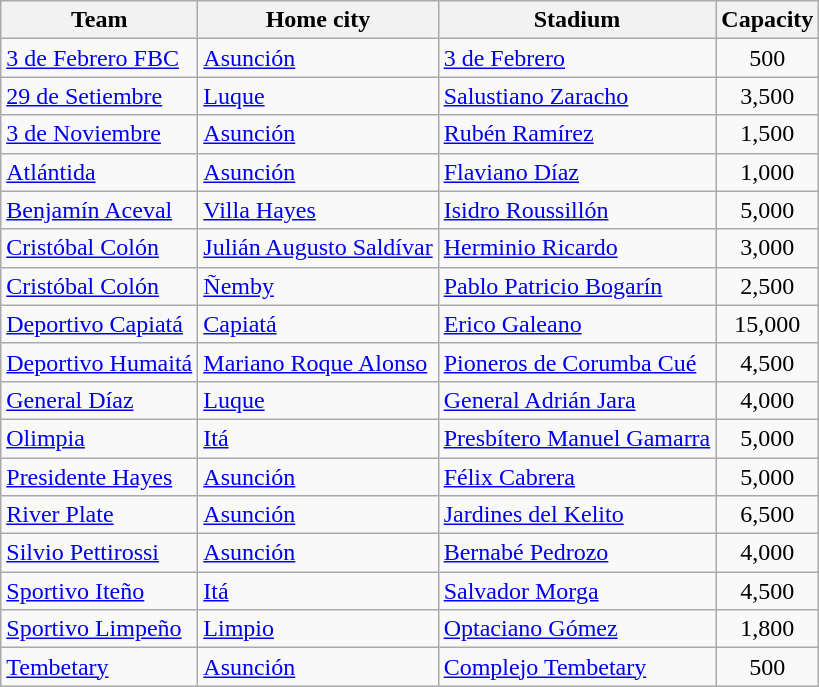<table class="wikitable sortable">
<tr>
<th>Team</th>
<th>Home city</th>
<th>Stadium</th>
<th>Capacity</th>
</tr>
<tr>
<td><a href='#'>3 de Febrero FBC</a></td>
<td><a href='#'>Asunción</a></td>
<td><a href='#'>3 de Febrero</a></td>
<td align="center">500</td>
</tr>
<tr>
<td><a href='#'>29 de Setiembre</a></td>
<td><a href='#'>Luque</a></td>
<td><a href='#'>Salustiano Zaracho</a></td>
<td align="center">3,500</td>
</tr>
<tr>
<td><a href='#'>3 de Noviembre</a></td>
<td><a href='#'>Asunción</a></td>
<td><a href='#'>Rubén Ramírez</a></td>
<td align="center">1,500</td>
</tr>
<tr>
<td><a href='#'>Atlántida</a></td>
<td><a href='#'>Asunción</a></td>
<td><a href='#'>Flaviano Díaz</a></td>
<td align="center">1,000</td>
</tr>
<tr>
<td><a href='#'>Benjamín Aceval</a></td>
<td><a href='#'>Villa Hayes</a></td>
<td><a href='#'>Isidro Roussillón</a></td>
<td align="center">5,000</td>
</tr>
<tr>
<td><a href='#'>Cristóbal Colón</a></td>
<td><a href='#'>Julián Augusto Saldívar</a></td>
<td><a href='#'>Herminio Ricardo</a></td>
<td align="center">3,000</td>
</tr>
<tr>
<td><a href='#'>Cristóbal Colón</a></td>
<td><a href='#'>Ñemby</a></td>
<td><a href='#'>Pablo Patricio Bogarín</a></td>
<td align="center">2,500</td>
</tr>
<tr>
<td><a href='#'>Deportivo Capiatá</a></td>
<td><a href='#'>Capiatá</a></td>
<td><a href='#'>Erico Galeano</a></td>
<td align="center">15,000</td>
</tr>
<tr>
<td><a href='#'>Deportivo Humaitá</a></td>
<td><a href='#'>Mariano Roque Alonso</a></td>
<td><a href='#'>Pioneros de Corumba Cué</a></td>
<td align="center">4,500</td>
</tr>
<tr>
<td><a href='#'>General Díaz</a></td>
<td><a href='#'>Luque</a></td>
<td><a href='#'>General Adrián Jara</a></td>
<td align="center">4,000</td>
</tr>
<tr>
<td><a href='#'>Olimpia</a></td>
<td><a href='#'>Itá</a></td>
<td><a href='#'>Presbítero Manuel Gamarra</a></td>
<td align="center">5,000</td>
</tr>
<tr>
<td><a href='#'>Presidente Hayes</a></td>
<td><a href='#'>Asunción</a></td>
<td><a href='#'>Félix Cabrera</a></td>
<td align="center">5,000</td>
</tr>
<tr>
<td><a href='#'>River Plate</a></td>
<td><a href='#'>Asunción</a></td>
<td><a href='#'>Jardines del Kelito</a></td>
<td align="center">6,500</td>
</tr>
<tr>
<td><a href='#'>Silvio Pettirossi</a></td>
<td><a href='#'>Asunción</a></td>
<td><a href='#'>Bernabé Pedrozo</a></td>
<td align="center">4,000</td>
</tr>
<tr>
<td><a href='#'>Sportivo Iteño</a></td>
<td><a href='#'>Itá</a></td>
<td><a href='#'>Salvador Morga</a></td>
<td align="center">4,500</td>
</tr>
<tr>
<td><a href='#'>Sportivo Limpeño</a></td>
<td><a href='#'>Limpio</a></td>
<td><a href='#'>Optaciano Gómez</a></td>
<td align="center">1,800</td>
</tr>
<tr>
<td><a href='#'>Tembetary</a></td>
<td><a href='#'>Asunción</a></td>
<td><a href='#'>Complejo Tembetary</a></td>
<td align="center">500</td>
</tr>
</table>
